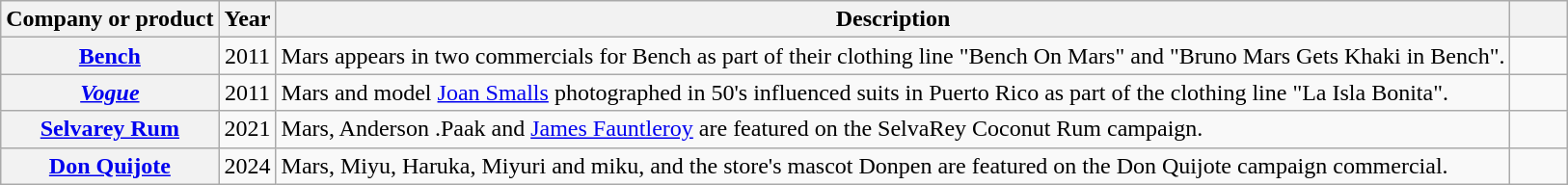<table class="wikitable plainrowheaders" style="text-align: center;">
<tr>
<th scope="col">Company or product</th>
<th scope="col">Year</th>
<th scope="col">Description</th>
<th scope="col" style="width: 2em;" class="unsortable"></th>
</tr>
<tr>
<th scope=row><a href='#'>Bench</a></th>
<td>2011</td>
<td style="text-align:left;">Mars appears in two commercials for Bench as part of their clothing line "Bench On Mars" and "Bruno Mars Gets Khaki in Bench".</td>
<td></td>
</tr>
<tr>
<th scope=row><em><a href='#'>Vogue</a></em></th>
<td>2011</td>
<td style="text-align:left;">Mars and model <a href='#'>Joan Smalls</a> photographed in 50's influenced suits in Puerto Rico as part of the clothing line "La Isla Bonita".</td>
<td></td>
</tr>
<tr>
<th scope=row><a href='#'>Selvarey Rum</a></th>
<td>2021</td>
<td style="text-align:left;">Mars, Anderson .Paak and <a href='#'>James Fauntleroy</a> are featured on the SelvaRey Coconut Rum campaign.</td>
<td></td>
</tr>
<tr>
<th scope=row><a href='#'>Don Quijote</a></th>
<td>2024</td>
<td style="text-align:left;">Mars, Miyu, Haruka, Miyuri and miku, and the store's mascot Donpen are featured on the Don Quijote campaign commercial.</td>
<td></td>
</tr>
</table>
